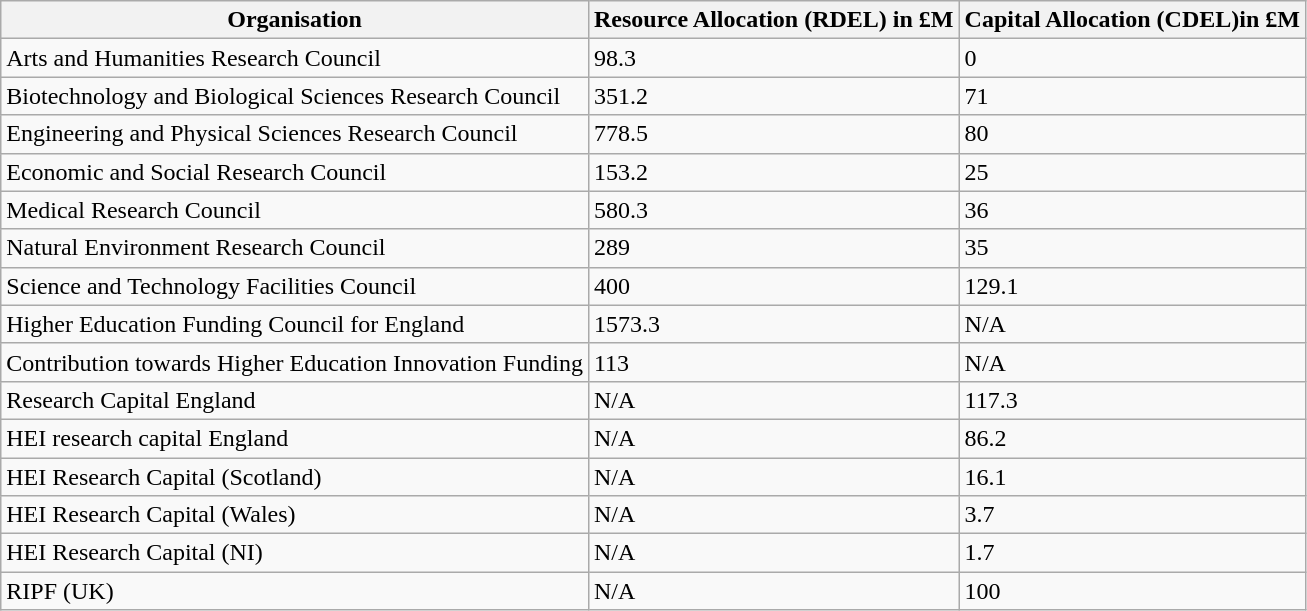<table class="wikitable">
<tr>
<th>Organisation</th>
<th>Resource Allocation (RDEL) in £M</th>
<th>Capital Allocation (CDEL)in £M</th>
</tr>
<tr>
<td>Arts and Humanities Research Council</td>
<td>98.3</td>
<td>0</td>
</tr>
<tr>
<td>Biotechnology and Biological Sciences Research Council</td>
<td>351.2</td>
<td>71</td>
</tr>
<tr>
<td>Engineering and Physical Sciences Research Council</td>
<td>778.5</td>
<td>80</td>
</tr>
<tr>
<td>Economic and Social Research Council</td>
<td>153.2</td>
<td>25</td>
</tr>
<tr>
<td>Medical Research Council</td>
<td>580.3</td>
<td>36</td>
</tr>
<tr>
<td>Natural Environment Research Council</td>
<td>289</td>
<td>35</td>
</tr>
<tr>
<td>Science and Technology Facilities Council</td>
<td>400</td>
<td>129.1</td>
</tr>
<tr>
<td>Higher Education Funding Council for England</td>
<td>1573.3</td>
<td>N/A</td>
</tr>
<tr>
<td>Contribution towards Higher Education Innovation Funding</td>
<td>113</td>
<td>N/A</td>
</tr>
<tr>
<td>Research Capital England</td>
<td>N/A</td>
<td>117.3</td>
</tr>
<tr>
<td>HEI research capital England</td>
<td>N/A</td>
<td>86.2</td>
</tr>
<tr>
<td>HEI Research Capital (Scotland)</td>
<td>N/A</td>
<td>16.1</td>
</tr>
<tr>
<td>HEI Research Capital (Wales)</td>
<td>N/A</td>
<td>3.7</td>
</tr>
<tr>
<td>HEI Research Capital (NI)</td>
<td>N/A</td>
<td>1.7</td>
</tr>
<tr>
<td>RIPF (UK)</td>
<td>N/A</td>
<td>100</td>
</tr>
</table>
